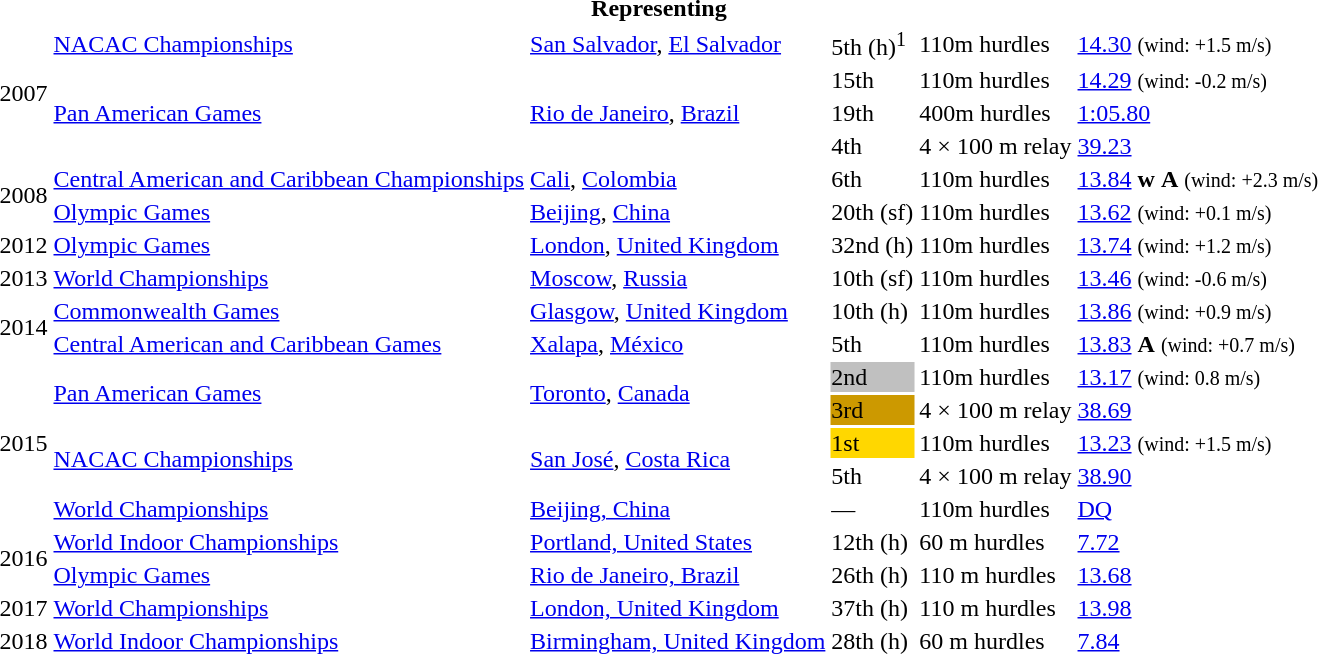<table>
<tr>
<th colspan="6">Representing </th>
</tr>
<tr>
<td rowspan=4>2007</td>
<td><a href='#'>NACAC Championships</a></td>
<td><a href='#'>San Salvador</a>, <a href='#'>El Salvador</a></td>
<td>5th (h)<sup>1</sup></td>
<td>110m hurdles</td>
<td><a href='#'>14.30</a> <small>(wind: +1.5 m/s)</small></td>
</tr>
<tr>
<td rowspan=3><a href='#'>Pan American Games</a></td>
<td rowspan=3><a href='#'>Rio de Janeiro</a>, <a href='#'>Brazil</a></td>
<td>15th</td>
<td>110m hurdles</td>
<td><a href='#'>14.29</a> <small>(wind: -0.2 m/s)</small></td>
</tr>
<tr>
<td>19th</td>
<td>400m hurdles</td>
<td><a href='#'>1:05.80</a></td>
</tr>
<tr>
<td>4th</td>
<td>4 × 100 m relay</td>
<td><a href='#'>39.23</a></td>
</tr>
<tr>
<td rowspan=2>2008</td>
<td><a href='#'>Central American and Caribbean Championships</a></td>
<td><a href='#'>Cali</a>, <a href='#'>Colombia</a></td>
<td>6th</td>
<td>110m hurdles</td>
<td><a href='#'>13.84</a> <strong>w</strong> <strong>A</strong> <small>(wind: +2.3 m/s)</small></td>
</tr>
<tr>
<td><a href='#'>Olympic Games</a></td>
<td><a href='#'>Beijing</a>, <a href='#'>China</a></td>
<td>20th (sf)</td>
<td>110m hurdles</td>
<td><a href='#'>13.62</a> <small>(wind: +0.1 m/s)</small></td>
</tr>
<tr>
<td>2012</td>
<td><a href='#'>Olympic Games</a></td>
<td><a href='#'>London</a>, <a href='#'>United Kingdom</a></td>
<td>32nd (h)</td>
<td>110m hurdles</td>
<td><a href='#'>13.74</a> <small>(wind: +1.2 m/s)</small></td>
</tr>
<tr>
<td>2013</td>
<td><a href='#'>World Championships</a></td>
<td><a href='#'>Moscow</a>, <a href='#'>Russia</a></td>
<td>10th (sf)</td>
<td>110m hurdles</td>
<td><a href='#'>13.46</a> <small>(wind: -0.6 m/s)</small></td>
</tr>
<tr>
<td rowspan=2>2014</td>
<td><a href='#'>Commonwealth Games</a></td>
<td><a href='#'>Glasgow</a>, <a href='#'>United Kingdom</a></td>
<td>10th (h)</td>
<td>110m hurdles</td>
<td><a href='#'>13.86</a> <small>(wind: +0.9 m/s)</small></td>
</tr>
<tr>
<td><a href='#'>Central American and Caribbean Games</a></td>
<td><a href='#'>Xalapa</a>, <a href='#'>México</a></td>
<td>5th</td>
<td>110m hurdles</td>
<td><a href='#'>13.83</a>  <strong>A</strong> <small>(wind: +0.7 m/s)</small></td>
</tr>
<tr>
<td rowspan=5>2015</td>
<td rowspan=2><a href='#'>Pan American Games</a></td>
<td rowspan=2><a href='#'>Toronto</a>, <a href='#'>Canada</a></td>
<td bgcolor=silver>2nd</td>
<td>110m hurdles</td>
<td><a href='#'>13.17</a> <small>(wind: 0.8 m/s)</small></td>
</tr>
<tr>
<td bgcolor=cc9900>3rd</td>
<td>4 × 100 m relay</td>
<td><a href='#'>38.69</a></td>
</tr>
<tr>
<td rowspan=2><a href='#'>NACAC Championships</a></td>
<td rowspan=2><a href='#'>San José</a>, <a href='#'>Costa Rica</a></td>
<td bgcolor=gold>1st</td>
<td>110m hurdles</td>
<td><a href='#'>13.23</a> <small>(wind: +1.5 m/s)</small></td>
</tr>
<tr>
<td>5th</td>
<td>4 × 100 m relay</td>
<td><a href='#'>38.90</a></td>
</tr>
<tr>
<td><a href='#'>World Championships</a></td>
<td><a href='#'>Beijing, China</a></td>
<td>—</td>
<td>110m hurdles</td>
<td><a href='#'>DQ</a></td>
</tr>
<tr>
<td rowspan=2>2016</td>
<td><a href='#'>World Indoor Championships</a></td>
<td><a href='#'>Portland, United States</a></td>
<td>12th (h)</td>
<td>60 m hurdles</td>
<td><a href='#'>7.72</a></td>
</tr>
<tr>
<td><a href='#'>Olympic Games</a></td>
<td><a href='#'>Rio de Janeiro, Brazil</a></td>
<td>26th (h)</td>
<td>110 m hurdles</td>
<td><a href='#'>13.68</a></td>
</tr>
<tr>
<td>2017</td>
<td><a href='#'>World Championships</a></td>
<td><a href='#'>London, United Kingdom</a></td>
<td>37th (h)</td>
<td>110 m hurdles</td>
<td><a href='#'>13.98</a></td>
</tr>
<tr>
<td>2018</td>
<td><a href='#'>World Indoor Championships</a></td>
<td><a href='#'>Birmingham, United Kingdom</a></td>
<td>28th (h)</td>
<td>60 m hurdles</td>
<td><a href='#'>7.84</a></td>
</tr>
</table>
